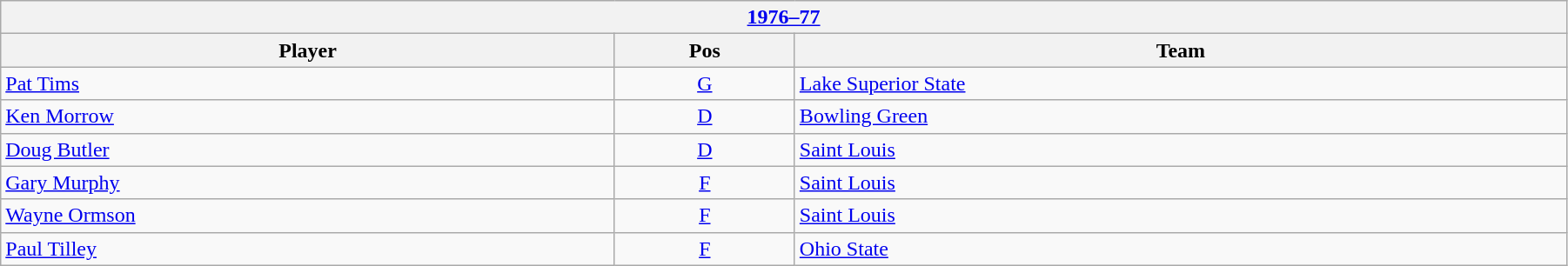<table class="wikitable" width=95%>
<tr>
<th colspan=3><a href='#'>1976–77</a></th>
</tr>
<tr>
<th>Player</th>
<th>Pos</th>
<th>Team</th>
</tr>
<tr>
<td><a href='#'>Pat Tims</a></td>
<td style="text-align:center;"><a href='#'>G</a></td>
<td><a href='#'>Lake Superior State</a></td>
</tr>
<tr>
<td><a href='#'>Ken Morrow</a></td>
<td style="text-align:center;"><a href='#'>D</a></td>
<td><a href='#'>Bowling Green</a></td>
</tr>
<tr>
<td><a href='#'>Doug Butler</a></td>
<td style="text-align:center;"><a href='#'>D</a></td>
<td><a href='#'>Saint Louis</a></td>
</tr>
<tr>
<td><a href='#'>Gary Murphy</a></td>
<td style="text-align:center;"><a href='#'>F</a></td>
<td><a href='#'>Saint Louis</a></td>
</tr>
<tr>
<td><a href='#'>Wayne Ormson</a></td>
<td style="text-align:center;"><a href='#'>F</a></td>
<td><a href='#'>Saint Louis</a></td>
</tr>
<tr>
<td><a href='#'>Paul Tilley</a></td>
<td style="text-align:center;"><a href='#'>F</a></td>
<td><a href='#'>Ohio State</a></td>
</tr>
</table>
